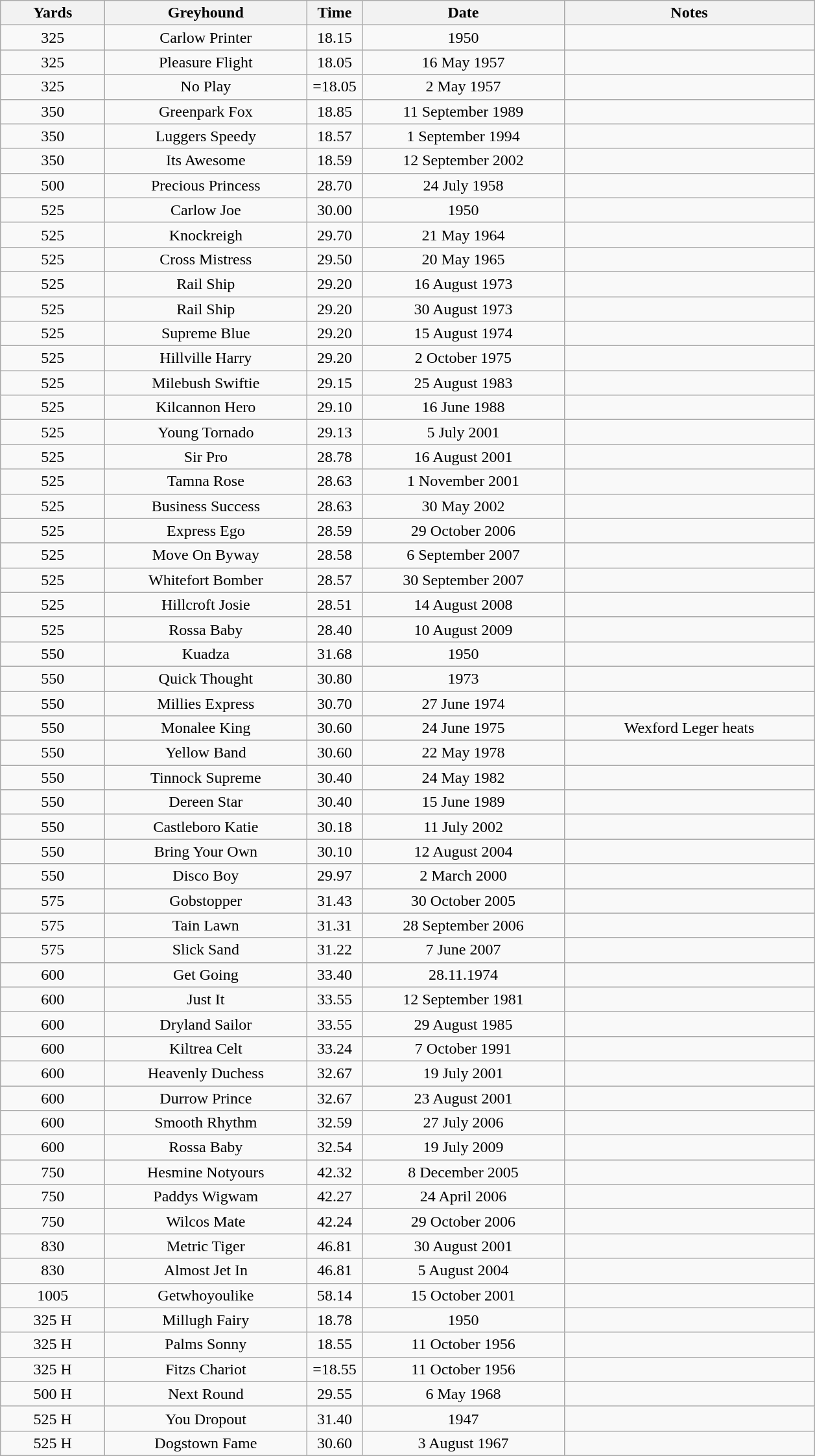<table class="wikitable" style="font-size: 100%">
<tr>
<th width=100>Yards</th>
<th width=200>Greyhound</th>
<th width=50>Time</th>
<th width=200>Date</th>
<th width=250>Notes</th>
</tr>
<tr align=center>
<td>325</td>
<td>Carlow Printer</td>
<td>18.15</td>
<td>1950</td>
<td></td>
</tr>
<tr align=center>
<td>325</td>
<td>Pleasure Flight</td>
<td>18.05</td>
<td>16 May 1957</td>
<td></td>
</tr>
<tr align=center>
<td>325</td>
<td>No Play</td>
<td>=18.05</td>
<td>2 May 1957</td>
<td></td>
</tr>
<tr align=center>
<td>350</td>
<td>Greenpark Fox</td>
<td>18.85</td>
<td>11 September 1989</td>
<td></td>
</tr>
<tr align=center>
<td>350</td>
<td>Luggers Speedy</td>
<td>18.57</td>
<td>1 September 1994</td>
<td></td>
</tr>
<tr align=center>
<td>350</td>
<td>Its Awesome</td>
<td>18.59</td>
<td>12 September 2002</td>
<td></td>
</tr>
<tr align=center>
<td>500</td>
<td>Precious Princess</td>
<td>28.70</td>
<td>24 July 1958</td>
<td></td>
</tr>
<tr align=center>
<td>525</td>
<td>Carlow Joe</td>
<td>30.00</td>
<td>1950</td>
<td></td>
</tr>
<tr align=center>
<td>525</td>
<td>Knockreigh</td>
<td>29.70</td>
<td>21 May 1964</td>
<td></td>
</tr>
<tr align=center>
<td>525</td>
<td>Cross Mistress</td>
<td>29.50</td>
<td>20 May 1965</td>
<td></td>
</tr>
<tr align=center>
<td>525</td>
<td>Rail Ship</td>
<td>29.20</td>
<td>16 August 1973</td>
<td></td>
</tr>
<tr align=center>
<td>525</td>
<td>Rail Ship</td>
<td>29.20</td>
<td>30 August 1973</td>
<td></td>
</tr>
<tr align=center>
<td>525</td>
<td>Supreme Blue</td>
<td>29.20</td>
<td>15 August 1974</td>
<td></td>
</tr>
<tr align=center>
<td>525</td>
<td>Hillville Harry</td>
<td>29.20</td>
<td>2 October 1975</td>
<td></td>
</tr>
<tr align=center>
<td>525</td>
<td>Milebush Swiftie</td>
<td>29.15</td>
<td>25 August 1983</td>
<td></td>
</tr>
<tr align=center>
<td>525</td>
<td>Kilcannon Hero</td>
<td>29.10</td>
<td>16 June 1988</td>
<td></td>
</tr>
<tr align=center>
<td>525</td>
<td>Young Tornado</td>
<td>29.13</td>
<td>5 July 2001</td>
<td></td>
</tr>
<tr align=center>
<td>525</td>
<td>Sir Pro</td>
<td>28.78</td>
<td>16 August 2001</td>
<td></td>
</tr>
<tr align=center>
<td>525</td>
<td>Tamna Rose</td>
<td>28.63</td>
<td>1 November 2001</td>
<td></td>
</tr>
<tr align=center>
<td>525</td>
<td>Business Success</td>
<td>28.63</td>
<td>30 May 2002</td>
<td></td>
</tr>
<tr align=center>
<td>525</td>
<td>Express Ego</td>
<td>28.59</td>
<td>29 October 2006</td>
<td></td>
</tr>
<tr align=center>
<td>525</td>
<td>Move On Byway</td>
<td>28.58</td>
<td>6 September 2007</td>
<td></td>
</tr>
<tr align=center>
<td>525</td>
<td>Whitefort Bomber</td>
<td>28.57</td>
<td>30 September 2007</td>
<td></td>
</tr>
<tr align=center>
<td>525</td>
<td>Hillcroft Josie</td>
<td>28.51</td>
<td>14 August 2008</td>
<td></td>
</tr>
<tr align=center>
<td>525</td>
<td>Rossa Baby</td>
<td>28.40</td>
<td>10 August 2009</td>
<td></td>
</tr>
<tr align=center>
<td>550</td>
<td>Kuadza</td>
<td>31.68</td>
<td>1950</td>
<td></td>
</tr>
<tr align=center>
<td>550</td>
<td>Quick Thought</td>
<td>30.80</td>
<td>1973</td>
<td></td>
</tr>
<tr align=center>
<td>550</td>
<td>Millies Express</td>
<td>30.70</td>
<td>27 June 1974</td>
<td></td>
</tr>
<tr align=center>
<td>550</td>
<td>Monalee King</td>
<td>30.60</td>
<td>24 June 1975</td>
<td>Wexford Leger heats</td>
</tr>
<tr align=center>
<td>550</td>
<td>Yellow Band</td>
<td>30.60</td>
<td>22 May 1978</td>
<td></td>
</tr>
<tr align=center>
<td>550</td>
<td>Tinnock Supreme</td>
<td>30.40</td>
<td>24 May 1982</td>
<td></td>
</tr>
<tr align=center>
<td>550</td>
<td>Dereen Star</td>
<td>30.40</td>
<td>15 June 1989</td>
<td></td>
</tr>
<tr align=center>
<td>550</td>
<td>Castleboro Katie</td>
<td>30.18</td>
<td>11 July 2002</td>
<td></td>
</tr>
<tr align=center>
<td>550</td>
<td>Bring Your Own</td>
<td>30.10</td>
<td>12 August 2004</td>
<td></td>
</tr>
<tr align=center>
<td>550</td>
<td>Disco Boy</td>
<td>29.97</td>
<td>2 March 2000</td>
<td></td>
</tr>
<tr align=center>
<td>575</td>
<td>Gobstopper</td>
<td>31.43</td>
<td>30 October 2005</td>
<td></td>
</tr>
<tr align=center>
<td>575</td>
<td>Tain Lawn</td>
<td>31.31</td>
<td>28 September 2006</td>
<td></td>
</tr>
<tr align=center>
<td>575</td>
<td>Slick Sand</td>
<td>31.22</td>
<td>7 June 2007</td>
<td></td>
</tr>
<tr align=center>
<td>600</td>
<td>Get Going</td>
<td>33.40</td>
<td>28.11.1974</td>
<td></td>
</tr>
<tr align=center>
<td>600</td>
<td>Just It</td>
<td>33.55</td>
<td>12 September 1981</td>
<td></td>
</tr>
<tr align=center>
<td>600</td>
<td>Dryland Sailor</td>
<td>33.55</td>
<td>29 August 1985</td>
<td></td>
</tr>
<tr align=center>
<td>600</td>
<td>Kiltrea Celt</td>
<td>33.24</td>
<td>7 October 1991</td>
<td></td>
</tr>
<tr align=center>
<td>600</td>
<td>Heavenly Duchess</td>
<td>32.67</td>
<td>19 July 2001</td>
<td></td>
</tr>
<tr align=center>
<td>600</td>
<td>Durrow Prince</td>
<td>32.67</td>
<td>23 August 2001</td>
<td></td>
</tr>
<tr align=center>
<td>600</td>
<td>Smooth Rhythm</td>
<td>32.59</td>
<td>27 July 2006</td>
<td></td>
</tr>
<tr align=center>
<td>600</td>
<td>Rossa Baby</td>
<td>32.54</td>
<td>19 July 2009</td>
<td></td>
</tr>
<tr align=center>
<td>750</td>
<td>Hesmine Notyours</td>
<td>42.32</td>
<td>8 December 2005</td>
<td></td>
</tr>
<tr align=center>
<td>750</td>
<td>Paddys Wigwam</td>
<td>42.27</td>
<td>24 April 2006</td>
<td></td>
</tr>
<tr align=center>
<td>750</td>
<td>Wilcos Mate</td>
<td>42.24</td>
<td>29 October 2006</td>
<td></td>
</tr>
<tr align=center>
<td>830</td>
<td>Metric Tiger</td>
<td>46.81</td>
<td>30 August 2001</td>
<td></td>
</tr>
<tr align=center>
<td>830</td>
<td>Almost Jet In</td>
<td>46.81</td>
<td>5 August 2004</td>
<td></td>
</tr>
<tr align=center>
<td>1005</td>
<td>Getwhoyoulike</td>
<td>58.14</td>
<td>15 October 2001</td>
<td></td>
</tr>
<tr align=center>
<td>325 H</td>
<td>Millugh Fairy</td>
<td>18.78</td>
<td>1950</td>
<td></td>
</tr>
<tr align=center>
<td>325 H</td>
<td>Palms Sonny</td>
<td>18.55</td>
<td>11 October 1956</td>
<td></td>
</tr>
<tr align=center>
<td>325 H</td>
<td>Fitzs Chariot</td>
<td>=18.55</td>
<td>11 October 1956</td>
<td></td>
</tr>
<tr align=center>
<td>500 H</td>
<td>Next Round</td>
<td>29.55</td>
<td>6 May 1968</td>
<td></td>
</tr>
<tr align=center>
<td>525 H</td>
<td>You Dropout</td>
<td>31.40</td>
<td>1947</td>
<td></td>
</tr>
<tr align=center>
<td>525 H</td>
<td>Dogstown Fame</td>
<td>30.60</td>
<td>3 August 1967</td>
<td></td>
</tr>
</table>
